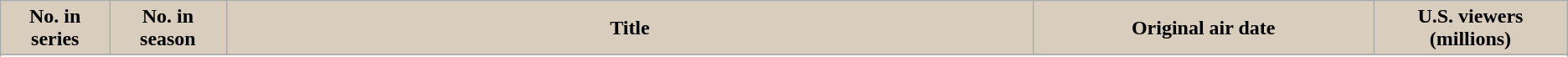<table class="wikitable plainrowheaders">
<tr>
<th style="background:#D9CEBE; width:1%;">No. in<br>series</th>
<th style="background:#D9CEBE; width:1%;">No. in<br>season</th>
<th style="background:#D9CEBE; width:12%;">Title</th>
<th style="background:#D9CEBE; width:5%;">Original air date</th>
<th style="background:#D9CEBE; width:2%;">U.S. viewers<br>(millions)</th>
</tr>
<tr style="background:#fff;">
</tr>
<tr>
</tr>
</table>
